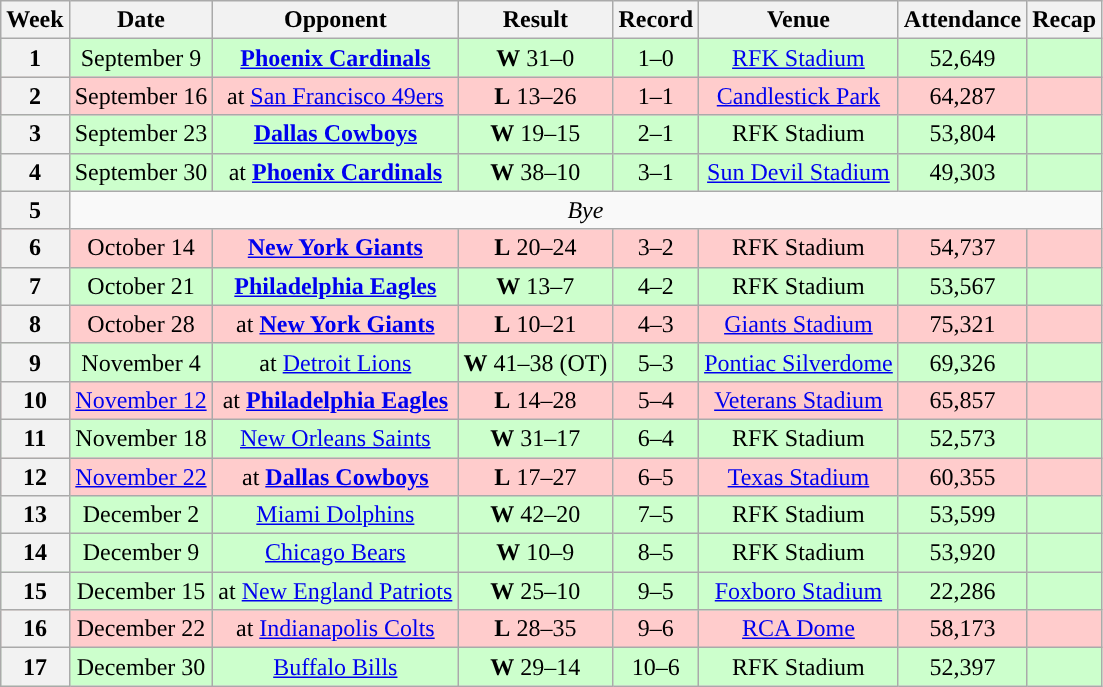<table class="wikitable" style="text-align:center">
<tr>
<th>Week</th>
<th>Date</th>
<th>Opponent</th>
<th>Result</th>
<th>Record</th>
<th>Venue</th>
<th>Attendance</th>
<th>Recap</th>
</tr>
<tr style="background:#cfc">
<th>1</th>
<td>September 9</td>
<td><strong><a href='#'>Phoenix Cardinals</a></strong></td>
<td><strong>W</strong> 31–0</td>
<td>1–0</td>
<td><a href='#'>RFK Stadium</a></td>
<td>52,649</td>
<td></td>
</tr>
<tr style="background:#fcc">
<th>2</th>
<td>September 16</td>
<td>at <a href='#'>San Francisco 49ers</a></td>
<td><strong>L</strong> 13–26</td>
<td>1–1</td>
<td><a href='#'>Candlestick Park</a></td>
<td>64,287</td>
<td></td>
</tr>
<tr style="background:#cfc">
<th>3</th>
<td>September 23</td>
<td><strong><a href='#'>Dallas Cowboys</a></strong></td>
<td><strong>W</strong> 19–15</td>
<td>2–1</td>
<td>RFK Stadium</td>
<td>53,804</td>
<td></td>
</tr>
<tr style="background:#cfc">
<th>4</th>
<td>September 30</td>
<td>at <strong><a href='#'>Phoenix Cardinals</a></strong></td>
<td><strong>W</strong> 38–10</td>
<td>3–1</td>
<td><a href='#'>Sun Devil Stadium</a></td>
<td>49,303</td>
<td></td>
</tr>
<tr align="center">
<th>5</th>
<td colspan="7" align="center"><em>Bye</em></td>
</tr>
<tr style="background:#fcc">
<th>6</th>
<td>October 14</td>
<td><strong><a href='#'>New York Giants</a></strong></td>
<td><strong>L</strong> 20–24</td>
<td>3–2</td>
<td>RFK Stadium</td>
<td>54,737</td>
<td></td>
</tr>
<tr style="background:#cfc">
<th>7</th>
<td>October 21</td>
<td><strong><a href='#'>Philadelphia Eagles</a></strong></td>
<td><strong>W</strong> 13–7</td>
<td>4–2</td>
<td>RFK Stadium</td>
<td>53,567</td>
<td></td>
</tr>
<tr style="background:#fcc">
<th>8</th>
<td>October 28</td>
<td>at <strong><a href='#'>New York Giants</a></strong></td>
<td><strong>L</strong> 10–21</td>
<td>4–3</td>
<td><a href='#'>Giants Stadium</a></td>
<td>75,321</td>
<td></td>
</tr>
<tr style="background:#cfc">
<th>9</th>
<td>November 4</td>
<td>at <a href='#'>Detroit Lions</a></td>
<td><strong>W</strong> 41–38 (OT)</td>
<td>5–3</td>
<td><a href='#'>Pontiac Silverdome</a></td>
<td>69,326</td>
<td></td>
</tr>
<tr style="background:#fcc">
<th>10</th>
<td><a href='#'>November 12</a></td>
<td>at <strong><a href='#'>Philadelphia Eagles</a></strong></td>
<td><strong>L</strong> 14–28</td>
<td>5–4</td>
<td><a href='#'>Veterans Stadium</a></td>
<td>65,857</td>
<td></td>
</tr>
<tr style="background:#cfc">
<th>11</th>
<td>November 18</td>
<td><a href='#'>New Orleans Saints</a></td>
<td><strong>W</strong> 31–17</td>
<td>6–4</td>
<td>RFK Stadium</td>
<td>52,573</td>
<td></td>
</tr>
<tr style="background:#fcc">
<th>12</th>
<td><a href='#'>November 22</a></td>
<td>at <strong><a href='#'>Dallas Cowboys</a></strong></td>
<td><strong>L</strong> 17–27</td>
<td>6–5</td>
<td><a href='#'>Texas Stadium</a></td>
<td>60,355</td>
<td></td>
</tr>
<tr style="background:#cfc">
<th>13</th>
<td>December 2</td>
<td><a href='#'>Miami Dolphins</a></td>
<td><strong>W</strong> 42–20</td>
<td>7–5</td>
<td>RFK Stadium</td>
<td>53,599</td>
<td></td>
</tr>
<tr style="background:#cfc">
<th>14</th>
<td>December 9</td>
<td><a href='#'>Chicago Bears</a></td>
<td><strong>W</strong> 10–9</td>
<td>8–5</td>
<td>RFK Stadium</td>
<td>53,920</td>
<td></td>
</tr>
<tr style="background:#cfc">
<th>15</th>
<td>December 15</td>
<td>at <a href='#'>New England Patriots</a></td>
<td><strong>W</strong> 25–10</td>
<td>9–5</td>
<td><a href='#'>Foxboro Stadium</a></td>
<td>22,286</td>
<td></td>
</tr>
<tr style="background:#fcc">
<th>16</th>
<td>December 22</td>
<td>at <a href='#'>Indianapolis Colts</a></td>
<td><strong>L</strong> 28–35</td>
<td>9–6</td>
<td><a href='#'>RCA Dome</a></td>
<td>58,173</td>
<td></td>
</tr>
<tr style="background:#cfc">
<th>17</th>
<td>December 30</td>
<td><a href='#'>Buffalo Bills</a></td>
<td><strong>W</strong> 29–14</td>
<td>10–6</td>
<td>RFK Stadium</td>
<td>52,397</td>
<td></td>
</tr>
</table>
